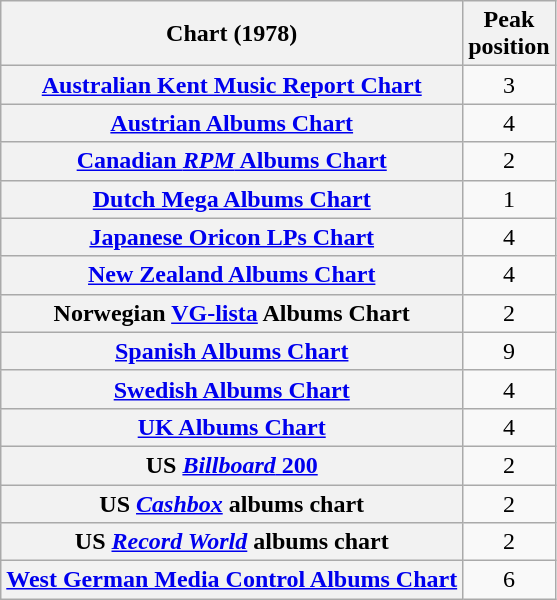<table class="wikitable sortable plainrowheaders" style="text-align:center;">
<tr>
<th scope="col">Chart (1978)</th>
<th scope="col">Peak<br>position</th>
</tr>
<tr>
<th scope="row"><a href='#'>Australian Kent Music Report Chart</a></th>
<td>3</td>
</tr>
<tr>
<th scope="row"><a href='#'>Austrian Albums Chart</a></th>
<td>4</td>
</tr>
<tr>
<th scope="row"><a href='#'>Canadian <em>RPM</em> Albums Chart</a></th>
<td>2</td>
</tr>
<tr>
<th scope="row"><a href='#'>Dutch Mega Albums Chart</a></th>
<td>1</td>
</tr>
<tr>
<th scope="row"><a href='#'>Japanese Oricon LPs Chart</a></th>
<td>4</td>
</tr>
<tr>
<th scope="row"><a href='#'>New Zealand Albums Chart</a></th>
<td>4</td>
</tr>
<tr>
<th scope="row">Norwegian <a href='#'>VG-lista</a> Albums Chart</th>
<td>2</td>
</tr>
<tr>
<th scope="row"><a href='#'>Spanish Albums Chart</a></th>
<td>9</td>
</tr>
<tr>
<th scope="row"><a href='#'>Swedish Albums Chart</a></th>
<td>4</td>
</tr>
<tr>
<th scope="row"><a href='#'>UK Albums Chart</a></th>
<td>4</td>
</tr>
<tr>
<th scope="row">US <a href='#'><em>Billboard</em> 200</a></th>
<td>2</td>
</tr>
<tr>
<th scope="row">US <em><a href='#'>Cashbox</a></em> albums chart</th>
<td>2</td>
</tr>
<tr>
<th scope="row">US <em><a href='#'>Record World</a></em> albums chart</th>
<td>2</td>
</tr>
<tr>
<th scope="row"><a href='#'>West German Media Control Albums Chart</a></th>
<td>6</td>
</tr>
</table>
